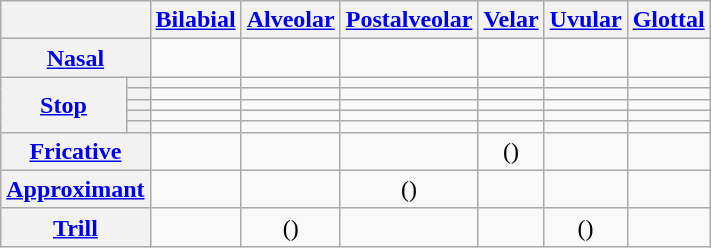<table class="wikitable" style="text-align:center">
<tr>
<th colspan="2"></th>
<th><a href='#'>Bilabial</a></th>
<th><a href='#'>Alveolar</a></th>
<th><a href='#'>Postalveolar</a></th>
<th><a href='#'>Velar</a></th>
<th><a href='#'>Uvular</a></th>
<th><a href='#'>Glottal</a></th>
</tr>
<tr>
<th colspan="2"><a href='#'>Nasal</a></th>
<td></td>
<td></td>
<td></td>
<td></td>
<td></td>
<td></td>
</tr>
<tr>
<th rowspan="5"><a href='#'>Stop</a></th>
<th></th>
<td></td>
<td></td>
<td></td>
<td></td>
<td></td>
<td></td>
</tr>
<tr>
<th></th>
<td></td>
<td></td>
<td></td>
<td></td>
<td></td>
<td></td>
</tr>
<tr>
<th></th>
<td></td>
<td></td>
<td></td>
<td></td>
<td></td>
<td></td>
</tr>
<tr>
<th></th>
<td></td>
<td></td>
<td></td>
<td></td>
<td></td>
<td></td>
</tr>
<tr>
<th></th>
<td></td>
<td></td>
<td></td>
<td></td>
<td></td>
<td></td>
</tr>
<tr>
<th colspan="2"><a href='#'>Fricative</a></th>
<td></td>
<td></td>
<td></td>
<td>()</td>
<td></td>
<td></td>
</tr>
<tr>
<th colspan="2"><a href='#'>Approximant</a></th>
<td></td>
<td></td>
<td>()</td>
<td></td>
<td></td>
<td></td>
</tr>
<tr>
<th colspan="2"><a href='#'>Trill</a></th>
<td></td>
<td>()</td>
<td></td>
<td></td>
<td>()</td>
<td></td>
</tr>
</table>
